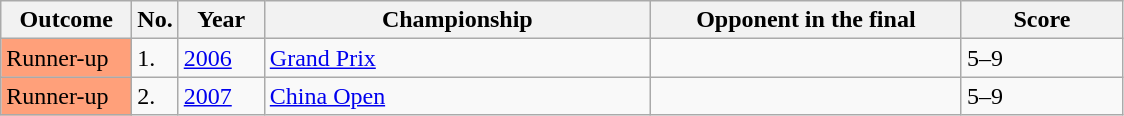<table class="sortable wikitable">
<tr>
<th width="80">Outcome</th>
<th width="20">No.</th>
<th width="50">Year</th>
<th style="width:250px;">Championship</th>
<th style="width:200px;">Opponent in the final</th>
<th style="width:100px;">Score</th>
</tr>
<tr>
<td style="background:#ffa07a;">Runner-up</td>
<td>1.</td>
<td><a href='#'>2006</a></td>
<td><a href='#'>Grand Prix</a></td>
<td> </td>
<td>5–9</td>
</tr>
<tr>
<td style="background:#ffa07a;">Runner-up</td>
<td>2.</td>
<td><a href='#'>2007</a></td>
<td><a href='#'>China Open</a></td>
<td> </td>
<td>5–9</td>
</tr>
</table>
